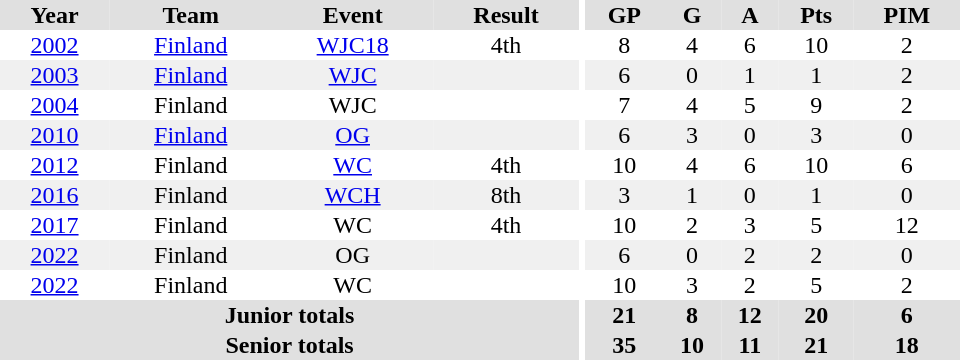<table border="0" cellpadding="1" cellspacing="0" ID="Table3" style="text-align:center; width:40em">
<tr ALIGN="center" bgcolor="#e0e0e0">
<th>Year</th>
<th>Team</th>
<th>Event</th>
<th>Result</th>
<th rowspan="100" bgcolor="#ffffff"></th>
<th>GP</th>
<th>G</th>
<th>A</th>
<th>Pts</th>
<th>PIM</th>
</tr>
<tr>
<td><a href='#'>2002</a></td>
<td><a href='#'>Finland</a></td>
<td><a href='#'>WJC18</a></td>
<td>4th</td>
<td>8</td>
<td>4</td>
<td>6</td>
<td>10</td>
<td>2</td>
</tr>
<tr bgcolor="#f0f0f0">
<td><a href='#'>2003</a></td>
<td><a href='#'>Finland</a></td>
<td><a href='#'>WJC</a></td>
<td></td>
<td>6</td>
<td>0</td>
<td>1</td>
<td>1</td>
<td>2</td>
</tr>
<tr>
<td><a href='#'>2004</a></td>
<td>Finland</td>
<td>WJC</td>
<td></td>
<td>7</td>
<td>4</td>
<td>5</td>
<td>9</td>
<td>2</td>
</tr>
<tr bgcolor="#f0f0f0">
<td><a href='#'>2010</a></td>
<td><a href='#'>Finland</a></td>
<td><a href='#'>OG</a></td>
<td></td>
<td>6</td>
<td>3</td>
<td>0</td>
<td>3</td>
<td>0</td>
</tr>
<tr>
<td><a href='#'>2012</a></td>
<td>Finland</td>
<td><a href='#'>WC</a></td>
<td>4th</td>
<td>10</td>
<td>4</td>
<td>6</td>
<td>10</td>
<td>6</td>
</tr>
<tr bgcolor="#f0f0f0">
<td><a href='#'>2016</a></td>
<td>Finland</td>
<td><a href='#'>WCH</a></td>
<td>8th</td>
<td>3</td>
<td>1</td>
<td>0</td>
<td>1</td>
<td>0</td>
</tr>
<tr>
<td><a href='#'>2017</a></td>
<td>Finland</td>
<td>WC</td>
<td>4th</td>
<td>10</td>
<td>2</td>
<td>3</td>
<td>5</td>
<td>12</td>
</tr>
<tr bgcolor="#f0f0f0">
<td><a href='#'>2022</a></td>
<td>Finland</td>
<td>OG</td>
<td></td>
<td>6</td>
<td>0</td>
<td>2</td>
<td>2</td>
<td>0</td>
</tr>
<tr>
<td><a href='#'>2022</a></td>
<td>Finland</td>
<td>WC</td>
<td></td>
<td>10</td>
<td>3</td>
<td>2</td>
<td>5</td>
<td>2</td>
</tr>
<tr bgcolor="#e0e0e0">
<th colspan=4>Junior totals</th>
<th>21</th>
<th>8</th>
<th>12</th>
<th>20</th>
<th>6</th>
</tr>
<tr bgcolor="#e0e0e0">
<th colspan=4>Senior totals</th>
<th>35</th>
<th>10</th>
<th>11</th>
<th>21</th>
<th>18</th>
</tr>
</table>
